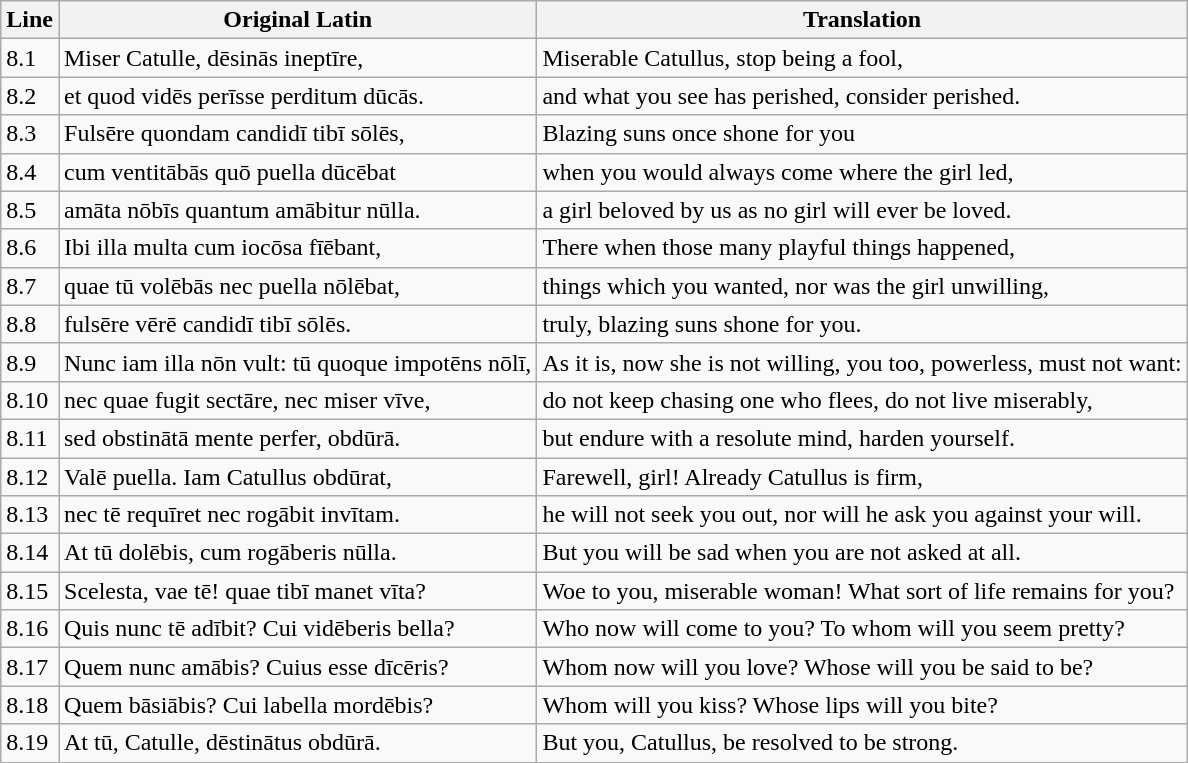<table class="wikitable">
<tr>
<th>Line</th>
<th>Original Latin</th>
<th>Translation</th>
</tr>
<tr>
<td>8.1</td>
<td>Miser Catulle, dēsinās ineptīre,</td>
<td>Miserable Catullus, stop being a fool,</td>
</tr>
<tr>
<td>8.2</td>
<td>et quod vidēs perīsse perditum dūcās.</td>
<td>and what you see has perished, consider perished.</td>
</tr>
<tr>
<td>8.3</td>
<td>Fulsēre quondam candidī tibī sōlēs,</td>
<td>Blazing suns once shone for you</td>
</tr>
<tr>
<td>8.4</td>
<td>cum ventitābās quō puella dūcēbat</td>
<td>when you would always come where the girl led,</td>
</tr>
<tr>
<td>8.5</td>
<td>amāta nōbīs quantum amābitur nūlla.</td>
<td>a girl beloved by us as no girl will ever be loved.</td>
</tr>
<tr>
<td>8.6</td>
<td>Ibi illa multa cum iocōsa fīēbant,</td>
<td>There when those many playful things happened,</td>
</tr>
<tr>
<td>8.7</td>
<td>quae tū volēbās nec puella nōlēbat,</td>
<td>things which you wanted, nor was the girl unwilling,</td>
</tr>
<tr>
<td>8.8</td>
<td>fulsēre vērē candidī tibī sōlēs.</td>
<td>truly, blazing suns shone for you.</td>
</tr>
<tr>
<td>8.9</td>
<td>Nunc iam illa nōn vult: tū quoque impotēns nōlī,</td>
<td>As it is, now she is not willing, you too, powerless, must not want:</td>
</tr>
<tr>
<td>8.10</td>
<td>nec quae fugit sectāre, nec miser vīve,</td>
<td>do not keep chasing one who flees, do not live miserably,</td>
</tr>
<tr>
<td>8.11</td>
<td>sed obstinātā mente perfer, obdūrā.</td>
<td>but endure with a resolute mind, harden yourself.</td>
</tr>
<tr>
<td>8.12</td>
<td>Valē puella. Iam Catullus obdūrat,</td>
<td>Farewell, girl! Already Catullus is firm,</td>
</tr>
<tr>
<td>8.13</td>
<td>nec tē requīret nec rogābit invītam.</td>
<td>he will not seek you out, nor will he ask you against your will.</td>
</tr>
<tr>
<td>8.14</td>
<td>At tū dolēbis, cum rogāberis nūlla.</td>
<td>But you will be sad when you are not asked at all.</td>
</tr>
<tr>
<td>8.15</td>
<td>Scelesta, vae tē! quae tibī manet vīta?</td>
<td>Woe to you, miserable woman! What sort of life remains for you?</td>
</tr>
<tr>
<td>8.16</td>
<td>Quis nunc tē adībit? Cui vidēberis bella?</td>
<td>Who now will come to you? To whom will you seem pretty?</td>
</tr>
<tr>
<td>8.17</td>
<td>Quem nunc amābis? Cuius esse dīcēris?</td>
<td>Whom now will you love? Whose will you be said to be?</td>
</tr>
<tr>
<td>8.18</td>
<td>Quem bāsiābis? Cui labella mordēbis?</td>
<td>Whom will you kiss? Whose lips will you bite?</td>
</tr>
<tr>
<td>8.19</td>
<td>At tū, Catulle, dēstinātus obdūrā.</td>
<td>But you, Catullus, be resolved to be strong.</td>
</tr>
</table>
